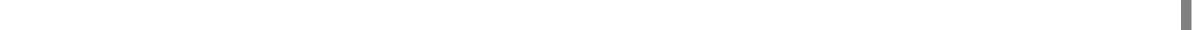<table style="width:70%; text-align:center;">
<tr style="color:white;">
<td style="background:"><strong>47</strong></td>
<td style="background:"><strong>46</strong></td>
<td style="background:"><strong>17</strong></td>
<td style="background:"><strong>16</strong></td>
<td style="background:"><strong>2</strong></td>
<td style="background:gray; width:0.78%;"></td>
</tr>
<tr>
<td></td>
<td></td>
<td></td>
<td></td>
</tr>
</table>
